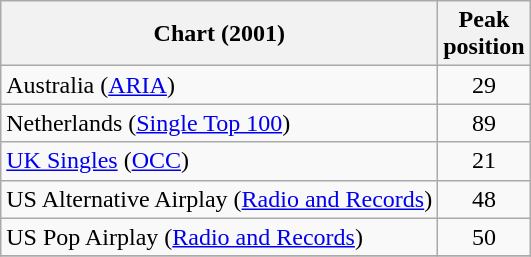<table class="wikitable sortable">
<tr>
<th>Chart (2001)</th>
<th>Peak<br>position</th>
</tr>
<tr>
<td>Australia (<a href='#'>ARIA</a>)</td>
<td align="center">29</td>
</tr>
<tr>
<td>Netherlands (<a href='#'>Single Top 100</a>)</td>
<td align="center">89</td>
</tr>
<tr>
<td><a href='#'>UK Singles</a> (<a href='#'>OCC</a>)</td>
<td align="center">21</td>
</tr>
<tr>
<td>US Alternative Airplay (<a href='#'>Radio and Records</a>)</td>
<td align="center">48</td>
</tr>
<tr>
<td>US Pop Airplay (<a href='#'>Radio and Records</a>)</td>
<td align="center">50</td>
</tr>
<tr>
</tr>
</table>
